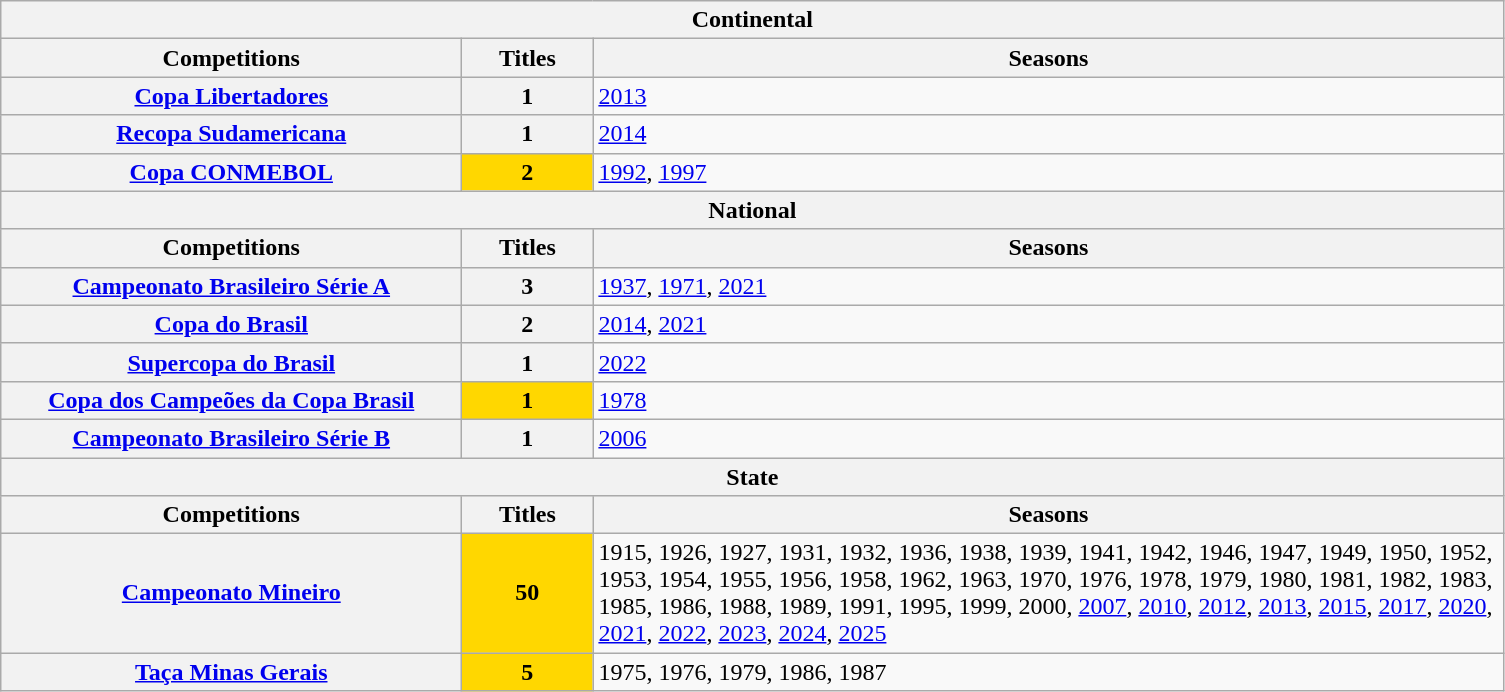<table class="wikitable">
<tr>
<th colspan="3">Continental</th>
</tr>
<tr>
<th style="width:300px">Competitions</th>
<th style="width:50px">Titles</th>
<th style="width:600px">Seasons</th>
</tr>
<tr>
<th><a href='#'>Copa Libertadores</a></th>
<th>1</th>
<td><a href='#'>2013</a></td>
</tr>
<tr>
<th><a href='#'>Recopa Sudamericana</a></th>
<th>1</th>
<td><a href='#'>2014</a></td>
</tr>
<tr>
<th><a href='#'>Copa CONMEBOL</a></th>
<td bgcolor="gold" style="text-align:center"><strong>2</strong></td>
<td><a href='#'>1992</a>, <a href='#'>1997</a></td>
</tr>
<tr>
<th colspan="3">National</th>
</tr>
<tr>
<th style="width:260px">Competitions</th>
<th style="width:80px">Titles</th>
<th style="width:380px">Seasons</th>
</tr>
<tr>
<th><a href='#'>Campeonato Brasileiro Série A</a></th>
<th>3</th>
<td><a href='#'>1937</a>, <a href='#'>1971</a>, <a href='#'>2021</a></td>
</tr>
<tr>
<th><a href='#'>Copa do Brasil</a></th>
<th>2</th>
<td><a href='#'>2014</a>, <a href='#'>2021</a></td>
</tr>
<tr>
<th><a href='#'>Supercopa do Brasil</a></th>
<th>1</th>
<td><a href='#'>2022</a></td>
</tr>
<tr>
<th><a href='#'>Copa dos Campeões da Copa Brasil</a></th>
<td bgcolor="gold" style="text-align:center"><strong>1</strong></td>
<td><a href='#'>1978</a></td>
</tr>
<tr>
<th><a href='#'>Campeonato Brasileiro Série B</a></th>
<th>1</th>
<td><a href='#'>2006</a></td>
</tr>
<tr>
<th colspan="3">State</th>
</tr>
<tr>
<th style="width:260px">Competitions</th>
<th style="width:80px">Titles</th>
<th style="width:380px">Seasons</th>
</tr>
<tr>
<th><a href='#'>Campeonato Mineiro</a></th>
<td bgcolor="gold" style="text-align:center"><strong>50</strong></td>
<td>1915, 1926, 1927, 1931, 1932, 1936, 1938, 1939, 1941, 1942, 1946, 1947, 1949, 1950, 1952, 1953, 1954, 1955, 1956, 1958, 1962, 1963, 1970, 1976, 1978, 1979, 1980, 1981, 1982, 1983, 1985, 1986, 1988, 1989, 1991, 1995, 1999, 2000, <a href='#'>2007</a>, <a href='#'>2010</a>, <a href='#'>2012</a>, <a href='#'>2013</a>, <a href='#'>2015</a>, <a href='#'>2017</a>, <a href='#'>2020</a>, <a href='#'>2021</a>, <a href='#'>2022</a>, <a href='#'>2023</a>, <a href='#'>2024</a>,  <a href='#'>2025</a></td>
</tr>
<tr>
<th><a href='#'>Taça Minas Gerais</a></th>
<td bgcolor="gold" style="text-align:center"><strong>5</strong></td>
<td>1975, 1976, 1979, 1986, 1987</td>
</tr>
</table>
